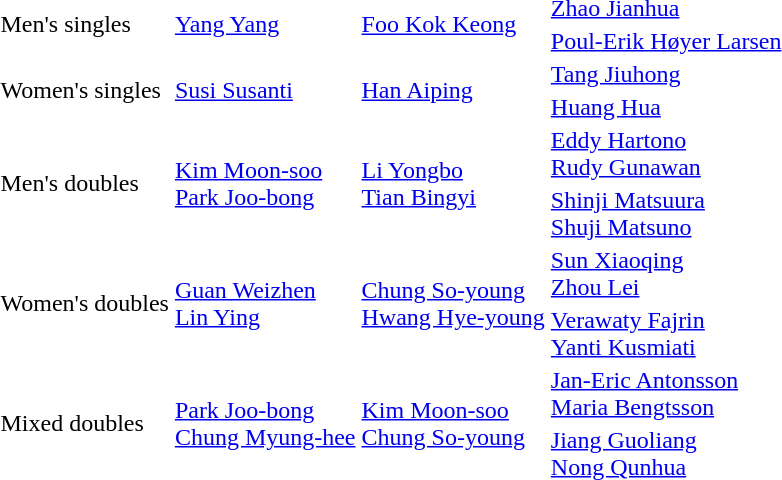<table>
<tr>
<td rowspan=2>Men's singles</td>
<td rowspan=2> <a href='#'>Yang Yang</a></td>
<td rowspan=2> <a href='#'>Foo Kok Keong</a></td>
<td> <a href='#'>Zhao Jianhua</a></td>
</tr>
<tr>
<td> <a href='#'>Poul-Erik Høyer Larsen</a></td>
</tr>
<tr>
<td rowspan=2>Women's singles</td>
<td rowspan=2> <a href='#'>Susi Susanti</a></td>
<td rowspan=2> <a href='#'>Han Aiping</a></td>
<td> <a href='#'>Tang Jiuhong</a></td>
</tr>
<tr>
<td> <a href='#'>Huang Hua</a></td>
</tr>
<tr>
<td rowspan=2>Men's doubles</td>
<td rowspan=2> <a href='#'>Kim Moon-soo</a> <br>  <a href='#'>Park Joo-bong</a></td>
<td rowspan=2> <a href='#'>Li Yongbo</a> <br>  <a href='#'>Tian Bingyi</a></td>
<td> <a href='#'>Eddy Hartono</a> <br>  <a href='#'>Rudy Gunawan</a></td>
</tr>
<tr>
<td> <a href='#'>Shinji Matsuura</a> <br>  <a href='#'>Shuji Matsuno</a></td>
</tr>
<tr>
<td rowspan=2>Women's doubles</td>
<td rowspan=2> <a href='#'>Guan Weizhen</a> <br>  <a href='#'>Lin Ying</a></td>
<td rowspan=2> <a href='#'>Chung So-young</a> <br>  <a href='#'>Hwang Hye-young</a></td>
<td> <a href='#'>Sun Xiaoqing</a> <br>  <a href='#'>Zhou Lei</a></td>
</tr>
<tr>
<td> <a href='#'>Verawaty Fajrin</a> <br>  <a href='#'>Yanti Kusmiati</a></td>
</tr>
<tr>
<td rowspan=2>Mixed doubles</td>
<td rowspan=2> <a href='#'>Park Joo-bong</a><br>  <a href='#'>Chung Myung-hee</a></td>
<td rowspan=2> <a href='#'>Kim Moon-soo</a> <br>  <a href='#'>Chung So-young</a></td>
<td> <a href='#'>Jan-Eric Antonsson</a> <br>  <a href='#'>Maria Bengtsson</a></td>
</tr>
<tr>
<td> <a href='#'>Jiang Guoliang</a> <br>  <a href='#'>Nong Qunhua</a></td>
</tr>
</table>
